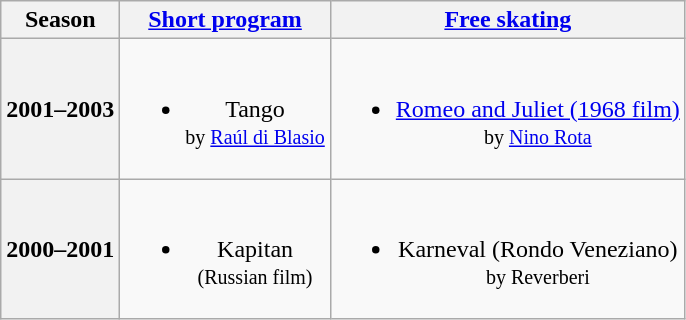<table class=wikitable style=text-align:center>
<tr>
<th>Season</th>
<th><a href='#'>Short program</a></th>
<th><a href='#'>Free skating</a></th>
</tr>
<tr>
<th>2001–2003 <br> </th>
<td><br><ul><li>Tango <br><small> by <a href='#'>Raúl di Blasio</a> </small></li></ul></td>
<td><br><ul><li><a href='#'>Romeo and Juliet (1968 film)</a> <br><small> by <a href='#'>Nino Rota</a> </small></li></ul></td>
</tr>
<tr>
<th>2000–2001 <br> </th>
<td><br><ul><li>Kapitan <br><small> (Russian film) </small></li></ul></td>
<td><br><ul><li>Karneval (Rondo Veneziano) <br><small> by Reverberi </small></li></ul></td>
</tr>
</table>
